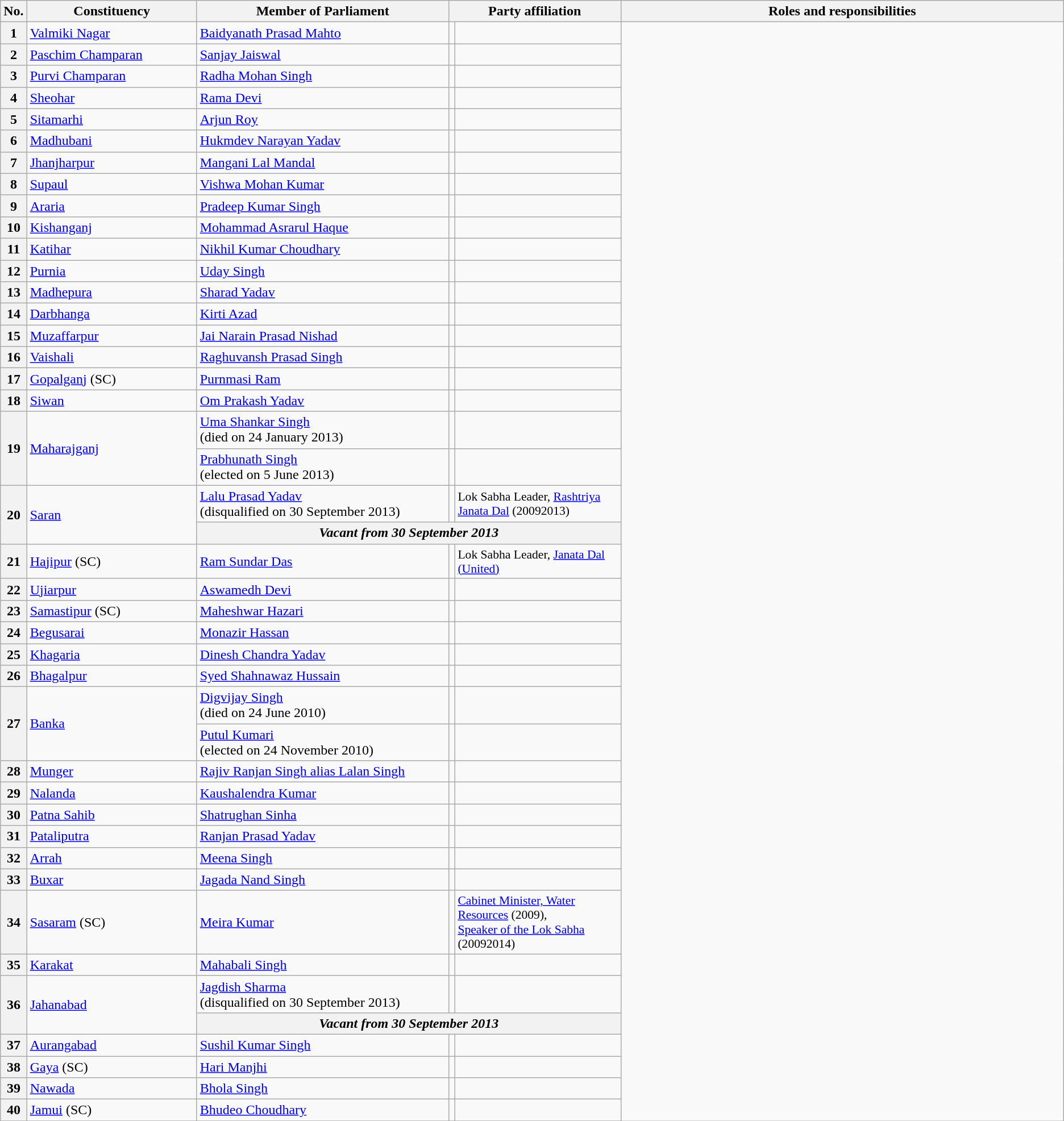<table class="wikitable">
<tr style="text-align:center;">
<th>No.</th>
<th style="width:12em">Constituency</th>
<th style="width:18em">Member of Parliament</th>
<th colspan="2" style="width:18em">Party affiliation</th>
<th style="width:32em">Roles and responsibilities</th>
</tr>
<tr>
<th>1</th>
<td><a href='#'>Valmiki Nagar</a></td>
<td><a href='#'>Baidyanath Prasad Mahto</a></td>
<td></td>
<td></td>
</tr>
<tr>
<th>2</th>
<td><a href='#'>Paschim Champaran</a></td>
<td><a href='#'>Sanjay Jaiswal</a></td>
<td></td>
<td></td>
</tr>
<tr>
<th>3</th>
<td><a href='#'>Purvi Champaran</a></td>
<td><a href='#'>Radha Mohan Singh</a></td>
<td></td>
<td></td>
</tr>
<tr>
<th>4</th>
<td><a href='#'>Sheohar</a></td>
<td><a href='#'>Rama Devi</a></td>
<td></td>
<td></td>
</tr>
<tr>
<th>5</th>
<td><a href='#'>Sitamarhi</a></td>
<td><a href='#'>Arjun Roy</a></td>
<td></td>
<td></td>
</tr>
<tr>
<th>6</th>
<td><a href='#'>Madhubani</a></td>
<td><a href='#'>Hukmdev Narayan Yadav</a></td>
<td></td>
<td></td>
</tr>
<tr>
<th>7</th>
<td><a href='#'>Jhanjharpur</a></td>
<td><a href='#'>Mangani Lal Mandal</a></td>
<td></td>
<td></td>
</tr>
<tr>
<th>8</th>
<td><a href='#'>Supaul</a></td>
<td><a href='#'>Vishwa Mohan Kumar</a></td>
<td></td>
<td></td>
</tr>
<tr>
<th>9</th>
<td><a href='#'>Araria</a></td>
<td><a href='#'>Pradeep Kumar Singh</a></td>
<td></td>
<td></td>
</tr>
<tr>
<th>10</th>
<td><a href='#'>Kishanganj</a></td>
<td><a href='#'>Mohammad Asrarul Haque</a></td>
<td></td>
<td></td>
</tr>
<tr>
<th>11</th>
<td><a href='#'>Katihar</a></td>
<td><a href='#'>Nikhil Kumar Choudhary</a></td>
<td></td>
<td></td>
</tr>
<tr>
<th>12</th>
<td><a href='#'>Purnia</a></td>
<td><a href='#'>Uday Singh</a></td>
<td></td>
<td></td>
</tr>
<tr>
<th>13</th>
<td><a href='#'>Madhepura</a></td>
<td><a href='#'>Sharad Yadav</a></td>
<td></td>
<td></td>
</tr>
<tr>
<th>14</th>
<td><a href='#'>Darbhanga</a></td>
<td><a href='#'>Kirti Azad</a></td>
<td></td>
<td></td>
</tr>
<tr>
<th>15</th>
<td><a href='#'>Muzaffarpur</a></td>
<td><a href='#'>Jai Narain Prasad Nishad</a></td>
<td></td>
<td></td>
</tr>
<tr>
<th>16</th>
<td><a href='#'>Vaishali</a></td>
<td><a href='#'>Raghuvansh Prasad Singh</a></td>
<td></td>
<td></td>
</tr>
<tr>
<th>17</th>
<td><a href='#'>Gopalganj</a> (SC)</td>
<td><a href='#'>Purnmasi Ram</a></td>
<td></td>
<td></td>
</tr>
<tr>
<th>18</th>
<td><a href='#'>Siwan</a></td>
<td><a href='#'>Om Prakash Yadav</a></td>
<td></td>
<td></td>
</tr>
<tr>
<th rowspan="2">19</th>
<td rowspan="2"><a href='#'>Maharajganj</a></td>
<td><a href='#'>Uma Shankar Singh</a><br>(died on 24 January 2013)</td>
<td></td>
<td></td>
</tr>
<tr>
<td><a href='#'>Prabhunath Singh</a><br>(elected on 5 June 2013)</td>
<td></td>
<td></td>
</tr>
<tr>
<th rowspan="2">20</th>
<td rowspan="2"><a href='#'>Saran</a></td>
<td><a href='#'>Lalu Prasad Yadav</a><br>(disqualified on 30 September 2013)</td>
<td></td>
<td style="font-size:90%">Lok Sabha Leader, <a href='#'>Rashtriya Janata Dal</a> (20092013)</td>
</tr>
<tr>
<th colspan="3"><em>Vacant from 30 September 2013</em></th>
</tr>
<tr>
<th>21</th>
<td><a href='#'>Hajipur</a> (SC)</td>
<td><a href='#'>Ram Sundar Das</a></td>
<td></td>
<td style="font-size:90%">Lok Sabha Leader, <a href='#'>Janata Dal (United)</a></td>
</tr>
<tr>
<th>22</th>
<td><a href='#'>Ujiarpur</a></td>
<td><a href='#'>Aswamedh Devi</a></td>
<td></td>
<td></td>
</tr>
<tr>
<th>23</th>
<td><a href='#'>Samastipur</a> (SC)</td>
<td><a href='#'>Maheshwar Hazari</a></td>
<td></td>
<td></td>
</tr>
<tr>
<th>24</th>
<td><a href='#'>Begusarai</a></td>
<td><a href='#'>Monazir Hassan</a></td>
<td></td>
<td></td>
</tr>
<tr>
<th>25</th>
<td><a href='#'>Khagaria</a></td>
<td><a href='#'>Dinesh Chandra Yadav</a></td>
<td></td>
<td></td>
</tr>
<tr>
<th>26</th>
<td><a href='#'>Bhagalpur</a></td>
<td><a href='#'>Syed Shahnawaz Hussain</a></td>
<td></td>
<td></td>
</tr>
<tr>
<th rowspan="2">27</th>
<td rowspan="2"><a href='#'>Banka</a></td>
<td><a href='#'>Digvijay Singh</a><br>(died on 24 June 2010)</td>
<td></td>
<td></td>
</tr>
<tr>
<td><a href='#'>Putul Kumari</a><br>(elected on 24 November 2010)</td>
<td></td>
<td></td>
</tr>
<tr>
<th>28</th>
<td><a href='#'>Munger</a></td>
<td><a href='#'>Rajiv Ranjan Singh alias Lalan Singh</a></td>
<td></td>
<td></td>
</tr>
<tr>
<th>29</th>
<td><a href='#'>Nalanda</a></td>
<td><a href='#'>Kaushalendra Kumar</a></td>
<td></td>
<td></td>
</tr>
<tr>
<th>30</th>
<td><a href='#'>Patna Sahib</a></td>
<td><a href='#'>Shatrughan Sinha</a></td>
<td></td>
<td></td>
</tr>
<tr>
<th>31</th>
<td><a href='#'>Pataliputra</a></td>
<td><a href='#'>Ranjan Prasad Yadav</a></td>
<td></td>
<td></td>
</tr>
<tr>
<th>32</th>
<td><a href='#'>Arrah</a></td>
<td><a href='#'>Meena Singh</a></td>
<td></td>
<td></td>
</tr>
<tr>
<th>33</th>
<td><a href='#'>Buxar</a></td>
<td><a href='#'>Jagada Nand Singh</a></td>
<td></td>
<td></td>
</tr>
<tr>
<th>34</th>
<td><a href='#'>Sasaram</a> (SC)</td>
<td><a href='#'>Meira Kumar</a></td>
<td></td>
<td style="font-size:90%"><a href='#'>Cabinet Minister, Water Resources</a> (2009),<br><a href='#'>Speaker of the Lok Sabha</a> (20092014)</td>
</tr>
<tr>
<th>35</th>
<td><a href='#'>Karakat</a></td>
<td><a href='#'>Mahabali Singh</a></td>
<td></td>
<td></td>
</tr>
<tr>
<th rowspan="2">36</th>
<td rowspan="2"><a href='#'>Jahanabad</a></td>
<td><a href='#'>Jagdish Sharma</a><br>(disqualified on 30 September 2013)</td>
<td></td>
<td></td>
</tr>
<tr>
<th colspan="3"><em>Vacant from 30 September 2013</em></th>
</tr>
<tr>
<th>37</th>
<td><a href='#'>Aurangabad</a></td>
<td><a href='#'>Sushil Kumar Singh</a></td>
<td></td>
<td></td>
</tr>
<tr>
<th>38</th>
<td><a href='#'>Gaya</a> (SC)</td>
<td><a href='#'>Hari Manjhi</a></td>
<td></td>
<td></td>
</tr>
<tr>
<th>39</th>
<td><a href='#'>Nawada</a></td>
<td><a href='#'>Bhola Singh</a></td>
<td></td>
<td></td>
</tr>
<tr>
<th>40</th>
<td><a href='#'>Jamui</a> (SC)</td>
<td><a href='#'>Bhudeo Choudhary</a></td>
<td></td>
<td></td>
</tr>
<tr>
</tr>
</table>
